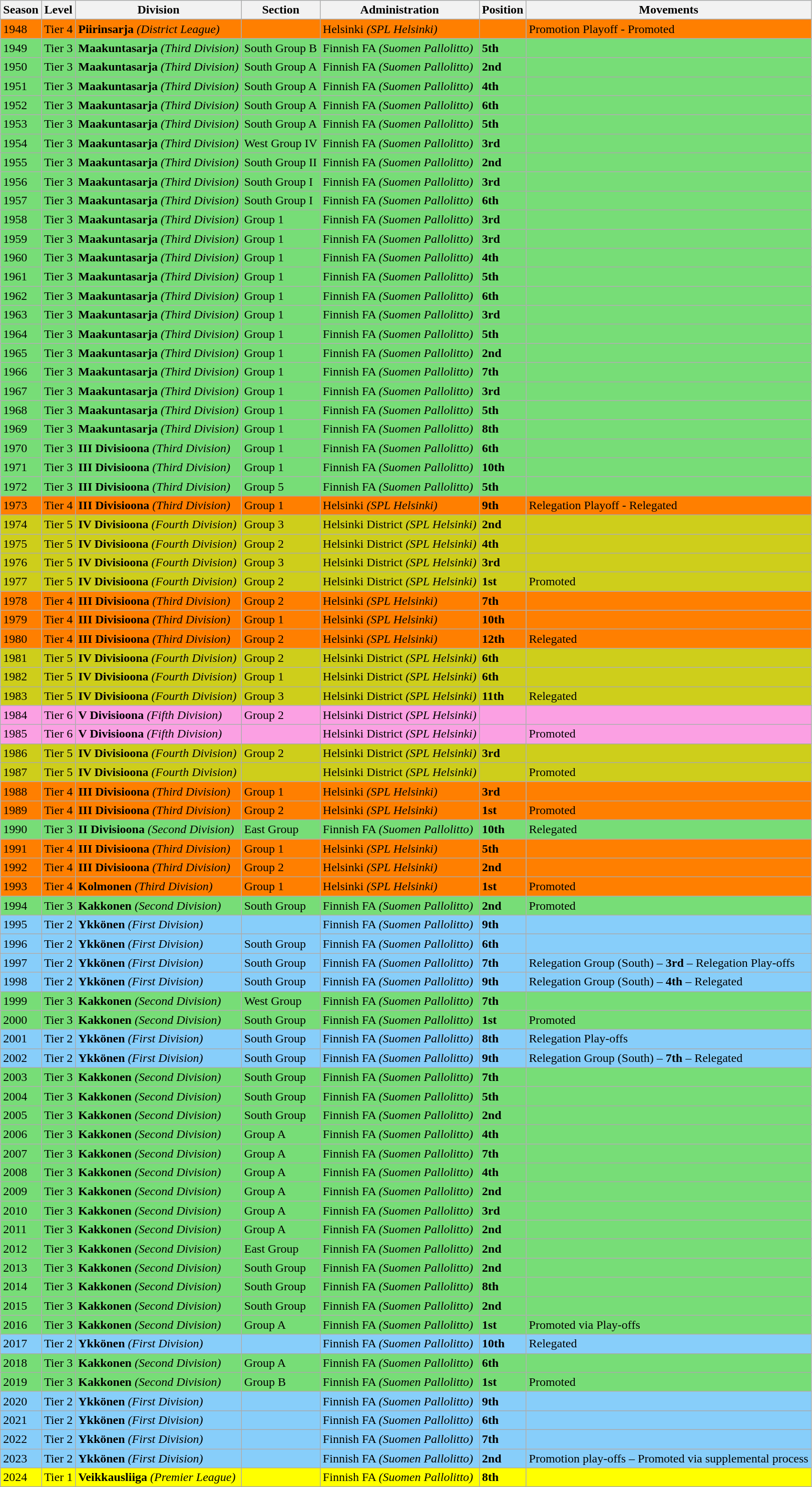<table class="wikitable">
<tr style="background:#f0f6fa;">
<th><strong>Season</strong></th>
<th><strong>Level</strong></th>
<th><strong>Division</strong></th>
<th><strong>Section</strong></th>
<th><strong>Administration</strong></th>
<th><strong>Position</strong></th>
<th><strong>Movements</strong></th>
</tr>
<tr>
<td style="background:#FF7F00;">1948</td>
<td style="background:#FF7F00;">Tier 4</td>
<td style="background:#FF7F00;"><strong>Piirinsarja</strong> <em>(District League)</em></td>
<td style="background:#FF7F00;"></td>
<td style="background:#FF7F00;">Helsinki <em>(SPL Helsinki)</em></td>
<td style="background:#FF7F00;"></td>
<td style="background:#FF7F00;">Promotion Playoff - Promoted</td>
</tr>
<tr>
<td style="background:#77DD77;">1949</td>
<td style="background:#77DD77;">Tier 3</td>
<td style="background:#77DD77;"><strong>Maakuntasarja</strong> <em>(Third Division)</em></td>
<td style="background:#77DD77;">South Group B</td>
<td style="background:#77DD77;">Finnish FA <em>(Suomen Pallolitto)</em></td>
<td style="background:#77DD77;"><strong>5th</strong></td>
<td style="background:#77DD77;"></td>
</tr>
<tr>
<td style="background:#77DD77;">1950</td>
<td style="background:#77DD77;">Tier 3</td>
<td style="background:#77DD77;"><strong>Maakuntasarja</strong> <em>(Third Division)</em></td>
<td style="background:#77DD77;">South Group A</td>
<td style="background:#77DD77;">Finnish FA <em>(Suomen Pallolitto)</em></td>
<td style="background:#77DD77;"><strong>2nd</strong></td>
<td style="background:#77DD77;"></td>
</tr>
<tr>
<td style="background:#77DD77;">1951</td>
<td style="background:#77DD77;">Tier 3</td>
<td style="background:#77DD77;"><strong>Maakuntasarja</strong> <em>(Third Division)</em></td>
<td style="background:#77DD77;">South Group A</td>
<td style="background:#77DD77;">Finnish FA <em>(Suomen Pallolitto)</em></td>
<td style="background:#77DD77;"><strong>4th</strong></td>
<td style="background:#77DD77;"></td>
</tr>
<tr>
<td style="background:#77DD77;">1952</td>
<td style="background:#77DD77;">Tier 3</td>
<td style="background:#77DD77;"><strong>Maakuntasarja</strong> <em>(Third Division)</em></td>
<td style="background:#77DD77;">South Group A</td>
<td style="background:#77DD77;">Finnish FA <em>(Suomen Pallolitto)</em></td>
<td style="background:#77DD77;"><strong>6th</strong></td>
<td style="background:#77DD77;"></td>
</tr>
<tr>
<td style="background:#77DD77;">1953</td>
<td style="background:#77DD77;">Tier 3</td>
<td style="background:#77DD77;"><strong>Maakuntasarja</strong> <em>(Third Division)</em></td>
<td style="background:#77DD77;">South Group A</td>
<td style="background:#77DD77;">Finnish FA <em>(Suomen Pallolitto)</em></td>
<td style="background:#77DD77;"><strong>5th</strong></td>
<td style="background:#77DD77;"></td>
</tr>
<tr>
<td style="background:#77DD77;">1954</td>
<td style="background:#77DD77;">Tier 3</td>
<td style="background:#77DD77;"><strong>Maakuntasarja</strong> <em>(Third Division)</em></td>
<td style="background:#77DD77;">West Group IV</td>
<td style="background:#77DD77;">Finnish FA <em>(Suomen Pallolitto)</em></td>
<td style="background:#77DD77;"><strong>3rd</strong></td>
<td style="background:#77DD77;"></td>
</tr>
<tr>
<td style="background:#77DD77;">1955</td>
<td style="background:#77DD77;">Tier 3</td>
<td style="background:#77DD77;"><strong>Maakuntasarja</strong> <em>(Third Division)</em></td>
<td style="background:#77DD77;">South Group II</td>
<td style="background:#77DD77;">Finnish FA <em>(Suomen Pallolitto)</em></td>
<td style="background:#77DD77;"><strong>2nd</strong></td>
<td style="background:#77DD77;"></td>
</tr>
<tr>
<td style="background:#77DD77;">1956</td>
<td style="background:#77DD77;">Tier 3</td>
<td style="background:#77DD77;"><strong>Maakuntasarja</strong> <em>(Third Division)</em></td>
<td style="background:#77DD77;">South Group I</td>
<td style="background:#77DD77;">Finnish FA <em>(Suomen Pallolitto)</em></td>
<td style="background:#77DD77;"><strong>3rd</strong></td>
<td style="background:#77DD77;"></td>
</tr>
<tr>
<td style="background:#77DD77;">1957</td>
<td style="background:#77DD77;">Tier 3</td>
<td style="background:#77DD77;"><strong>Maakuntasarja</strong> <em>(Third Division)</em></td>
<td style="background:#77DD77;">South Group I</td>
<td style="background:#77DD77;">Finnish FA <em>(Suomen Pallolitto)</em></td>
<td style="background:#77DD77;"><strong>6th</strong></td>
<td style="background:#77DD77;"></td>
</tr>
<tr>
<td style="background:#77DD77;">1958</td>
<td style="background:#77DD77;">Tier 3</td>
<td style="background:#77DD77;"><strong>Maakuntasarja</strong> <em>(Third Division)</em></td>
<td style="background:#77DD77;">Group 1</td>
<td style="background:#77DD77;">Finnish FA <em>(Suomen Pallolitto)</em></td>
<td style="background:#77DD77;"><strong>3rd</strong></td>
<td style="background:#77DD77;"></td>
</tr>
<tr>
<td style="background:#77DD77;">1959</td>
<td style="background:#77DD77;">Tier 3</td>
<td style="background:#77DD77;"><strong>Maakuntasarja</strong> <em>(Third Division)</em></td>
<td style="background:#77DD77;">Group 1</td>
<td style="background:#77DD77;">Finnish FA <em>(Suomen Pallolitto)</em></td>
<td style="background:#77DD77;"><strong>3rd</strong></td>
<td style="background:#77DD77;"></td>
</tr>
<tr>
<td style="background:#77DD77;">1960</td>
<td style="background:#77DD77;">Tier 3</td>
<td style="background:#77DD77;"><strong>Maakuntasarja</strong> <em>(Third Division)</em></td>
<td style="background:#77DD77;">Group 1</td>
<td style="background:#77DD77;">Finnish FA <em>(Suomen Pallolitto)</em></td>
<td style="background:#77DD77;"><strong>4th</strong></td>
<td style="background:#77DD77;"></td>
</tr>
<tr>
<td style="background:#77DD77;">1961</td>
<td style="background:#77DD77;">Tier 3</td>
<td style="background:#77DD77;"><strong>Maakuntasarja</strong> <em>(Third Division)</em></td>
<td style="background:#77DD77;">Group 1</td>
<td style="background:#77DD77;">Finnish FA <em>(Suomen Pallolitto)</em></td>
<td style="background:#77DD77;"><strong>5th</strong></td>
<td style="background:#77DD77;"></td>
</tr>
<tr>
<td style="background:#77DD77;">1962</td>
<td style="background:#77DD77;">Tier 3</td>
<td style="background:#77DD77;"><strong>Maakuntasarja</strong> <em>(Third Division)</em></td>
<td style="background:#77DD77;">Group 1</td>
<td style="background:#77DD77;">Finnish FA <em>(Suomen Pallolitto)</em></td>
<td style="background:#77DD77;"><strong>6th</strong></td>
<td style="background:#77DD77;"></td>
</tr>
<tr>
<td style="background:#77DD77;">1963</td>
<td style="background:#77DD77;">Tier 3</td>
<td style="background:#77DD77;"><strong>Maakuntasarja</strong> <em>(Third Division)</em></td>
<td style="background:#77DD77;">Group 1</td>
<td style="background:#77DD77;">Finnish FA <em>(Suomen Pallolitto)</em></td>
<td style="background:#77DD77;"><strong>3rd</strong></td>
<td style="background:#77DD77;"></td>
</tr>
<tr>
<td style="background:#77DD77;">1964</td>
<td style="background:#77DD77;">Tier 3</td>
<td style="background:#77DD77;"><strong>Maakuntasarja</strong> <em>(Third Division)</em></td>
<td style="background:#77DD77;">Group 1</td>
<td style="background:#77DD77;">Finnish FA <em>(Suomen Pallolitto)</em></td>
<td style="background:#77DD77;"><strong>5th</strong></td>
<td style="background:#77DD77;"></td>
</tr>
<tr>
<td style="background:#77DD77;">1965</td>
<td style="background:#77DD77;">Tier 3</td>
<td style="background:#77DD77;"><strong>Maakuntasarja</strong> <em>(Third Division)</em></td>
<td style="background:#77DD77;">Group 1</td>
<td style="background:#77DD77;">Finnish FA <em>(Suomen Pallolitto)</em></td>
<td style="background:#77DD77;"><strong>2nd</strong></td>
<td style="background:#77DD77;"></td>
</tr>
<tr>
<td style="background:#77DD77;">1966</td>
<td style="background:#77DD77;">Tier 3</td>
<td style="background:#77DD77;"><strong>Maakuntasarja</strong> <em>(Third Division)</em></td>
<td style="background:#77DD77;">Group 1</td>
<td style="background:#77DD77;">Finnish FA <em>(Suomen Pallolitto)</em></td>
<td style="background:#77DD77;"><strong>7th</strong></td>
<td style="background:#77DD77;"></td>
</tr>
<tr>
<td style="background:#77DD77;">1967</td>
<td style="background:#77DD77;">Tier 3</td>
<td style="background:#77DD77;"><strong>Maakuntasarja</strong> <em>(Third Division)</em></td>
<td style="background:#77DD77;">Group 1</td>
<td style="background:#77DD77;">Finnish FA <em>(Suomen Pallolitto)</em></td>
<td style="background:#77DD77;"><strong>3rd</strong></td>
<td style="background:#77DD77;"></td>
</tr>
<tr>
<td style="background:#77DD77;">1968</td>
<td style="background:#77DD77;">Tier 3</td>
<td style="background:#77DD77;"><strong>Maakuntasarja</strong> <em>(Third Division)</em></td>
<td style="background:#77DD77;">Group 1</td>
<td style="background:#77DD77;">Finnish FA <em>(Suomen Pallolitto)</em></td>
<td style="background:#77DD77;"><strong>5th</strong></td>
<td style="background:#77DD77;"></td>
</tr>
<tr>
<td style="background:#77DD77;">1969</td>
<td style="background:#77DD77;">Tier 3</td>
<td style="background:#77DD77;"><strong>Maakuntasarja</strong> <em>(Third Division)</em></td>
<td style="background:#77DD77;">Group 1</td>
<td style="background:#77DD77;">Finnish FA <em>(Suomen Pallolitto)</em></td>
<td style="background:#77DD77;"><strong>8th</strong></td>
<td style="background:#77DD77;"></td>
</tr>
<tr>
<td style="background:#77DD77;">1970</td>
<td style="background:#77DD77;">Tier 3</td>
<td style="background:#77DD77;"><strong>III Divisioona</strong> <em>(Third Division)</em></td>
<td style="background:#77DD77;">Group 1</td>
<td style="background:#77DD77;">Finnish FA <em>(Suomen Pallolitto)</em></td>
<td style="background:#77DD77;"><strong>6th</strong></td>
<td style="background:#77DD77;"></td>
</tr>
<tr>
<td style="background:#77DD77;">1971</td>
<td style="background:#77DD77;">Tier 3</td>
<td style="background:#77DD77;"><strong>III Divisioona</strong> <em>(Third Division)</em></td>
<td style="background:#77DD77;">Group 1</td>
<td style="background:#77DD77;">Finnish FA <em>(Suomen Pallolitto)</em></td>
<td style="background:#77DD77;"><strong>10th</strong></td>
<td style="background:#77DD77;"></td>
</tr>
<tr>
<td style="background:#77DD77;">1972</td>
<td style="background:#77DD77;">Tier 3</td>
<td style="background:#77DD77;"><strong>III Divisioona</strong> <em>(Third Division)</em></td>
<td style="background:#77DD77;">Group 5</td>
<td style="background:#77DD77;">Finnish FA <em>(Suomen Pallolitto)</em></td>
<td style="background:#77DD77;"><strong>5th</strong></td>
<td style="background:#77DD77;"></td>
</tr>
<tr>
<td style="background:#FF7F00;">1973</td>
<td style="background:#FF7F00;">Tier 4</td>
<td style="background:#FF7F00;"><strong>III Divisioona</strong> <em>(Third Division)</em></td>
<td style="background:#FF7F00;">Group 1</td>
<td style="background:#FF7F00;">Helsinki <em>(SPL Helsinki)</em></td>
<td style="background:#FF7F00;"><strong>9th</strong></td>
<td style="background:#FF7F00;">Relegation Playoff - Relegated</td>
</tr>
<tr>
<td style="background:#CECE1B;">1974</td>
<td style="background:#CECE1B;">Tier 5</td>
<td style="background:#CECE1B;"><strong>IV Divisioona</strong> <em>(Fourth Division)</em></td>
<td style="background:#CECE1B;">Group 3</td>
<td style="background:#CECE1B;">Helsinki District <em>(SPL Helsinki)</em></td>
<td style="background:#CECE1B;"><strong>2nd</strong></td>
<td style="background:#CECE1B;"></td>
</tr>
<tr>
<td style="background:#CECE1B;">1975</td>
<td style="background:#CECE1B;">Tier 5</td>
<td style="background:#CECE1B;"><strong>IV Divisioona</strong> <em>(Fourth Division)</em></td>
<td style="background:#CECE1B;">Group 2</td>
<td style="background:#CECE1B;">Helsinki District <em>(SPL Helsinki)</em></td>
<td style="background:#CECE1B;"><strong>4th</strong></td>
<td style="background:#CECE1B;"></td>
</tr>
<tr>
<td style="background:#CECE1B;">1976</td>
<td style="background:#CECE1B;">Tier 5</td>
<td style="background:#CECE1B;"><strong>IV Divisioona</strong> <em>(Fourth Division)</em></td>
<td style="background:#CECE1B;">Group 3</td>
<td style="background:#CECE1B;">Helsinki District <em>(SPL Helsinki)</em></td>
<td style="background:#CECE1B;"><strong>3rd</strong></td>
<td style="background:#CECE1B;"></td>
</tr>
<tr>
<td style="background:#CECE1B;">1977</td>
<td style="background:#CECE1B;">Tier 5</td>
<td style="background:#CECE1B;"><strong>IV Divisioona</strong> <em>(Fourth Division)</em></td>
<td style="background:#CECE1B;">Group 2</td>
<td style="background:#CECE1B;">Helsinki District <em>(SPL Helsinki)</em></td>
<td style="background:#CECE1B;"><strong>1st</strong></td>
<td style="background:#CECE1B;">Promoted</td>
</tr>
<tr>
<td style="background:#FF7F00;">1978</td>
<td style="background:#FF7F00;">Tier 4</td>
<td style="background:#FF7F00;"><strong>III Divisioona</strong> <em>(Third Division)</em></td>
<td style="background:#FF7F00;">Group 2</td>
<td style="background:#FF7F00;">Helsinki <em>(SPL Helsinki)</em></td>
<td style="background:#FF7F00;"><strong>7th</strong></td>
<td style="background:#FF7F00;"></td>
</tr>
<tr>
<td style="background:#FF7F00;">1979</td>
<td style="background:#FF7F00;">Tier 4</td>
<td style="background:#FF7F00;"><strong>III Divisioona</strong> <em>(Third Division)</em></td>
<td style="background:#FF7F00;">Group 1</td>
<td style="background:#FF7F00;">Helsinki <em>(SPL Helsinki)</em></td>
<td style="background:#FF7F00;"><strong>10th</strong></td>
<td style="background:#FF7F00;"></td>
</tr>
<tr>
<td style="background:#FF7F00;">1980</td>
<td style="background:#FF7F00;">Tier 4</td>
<td style="background:#FF7F00;"><strong>III Divisioona</strong> <em>(Third Division)</em></td>
<td style="background:#FF7F00;">Group 2</td>
<td style="background:#FF7F00;">Helsinki <em>(SPL Helsinki)</em></td>
<td style="background:#FF7F00;"><strong>12th</strong></td>
<td style="background:#FF7F00;">Relegated</td>
</tr>
<tr>
<td style="background:#CECE1B;">1981</td>
<td style="background:#CECE1B;">Tier 5</td>
<td style="background:#CECE1B;"><strong>IV Divisioona</strong> <em>(Fourth Division)</em></td>
<td style="background:#CECE1B;">Group 2</td>
<td style="background:#CECE1B;">Helsinki District <em>(SPL Helsinki)</em></td>
<td style="background:#CECE1B;"><strong>6th</strong></td>
<td style="background:#CECE1B;"></td>
</tr>
<tr>
<td style="background:#CECE1B;">1982</td>
<td style="background:#CECE1B;">Tier 5</td>
<td style="background:#CECE1B;"><strong>IV Divisioona</strong> <em>(Fourth Division)</em></td>
<td style="background:#CECE1B;">Group 1</td>
<td style="background:#CECE1B;">Helsinki District <em>(SPL Helsinki)</em></td>
<td style="background:#CECE1B;"><strong>6th</strong></td>
<td style="background:#CECE1B;"></td>
</tr>
<tr>
<td style="background:#CECE1B;">1983</td>
<td style="background:#CECE1B;">Tier 5</td>
<td style="background:#CECE1B;"><strong>IV Divisioona</strong> <em>(Fourth Division)</em></td>
<td style="background:#CECE1B;">Group 3</td>
<td style="background:#CECE1B;">Helsinki District <em>(SPL Helsinki)</em></td>
<td style="background:#CECE1B;"><strong>11th</strong></td>
<td style="background:#CECE1B;">Relegated</td>
</tr>
<tr>
<td style="background:#FBA0E3;">1984</td>
<td style="background:#FBA0E3;">Tier 6</td>
<td style="background:#FBA0E3;"><strong>V Divisioona</strong> <em>(Fifth Division)</em></td>
<td style="background:#FBA0E3;">Group 2</td>
<td style="background:#FBA0E3;">Helsinki District <em>(SPL Helsinki)</em></td>
<td style="background:#FBA0E3;"></td>
<td style="background:#FBA0E3;"></td>
</tr>
<tr>
<td style="background:#FBA0E3;">1985</td>
<td style="background:#FBA0E3;">Tier 6</td>
<td style="background:#FBA0E3;"><strong>V Divisioona</strong> <em>(Fifth Division)</em></td>
<td style="background:#FBA0E3;"></td>
<td style="background:#FBA0E3;">Helsinki District <em>(SPL Helsinki)</em></td>
<td style="background:#FBA0E3;"></td>
<td style="background:#FBA0E3;">Promoted</td>
</tr>
<tr>
<td style="background:#CECE1B;">1986</td>
<td style="background:#CECE1B;">Tier 5</td>
<td style="background:#CECE1B;"><strong>IV Divisioona</strong> <em>(Fourth Division)</em></td>
<td style="background:#CECE1B;">Group 2</td>
<td style="background:#CECE1B;">Helsinki District <em>(SPL Helsinki)</em></td>
<td style="background:#CECE1B;"><strong>3rd</strong></td>
<td style="background:#CECE1B;"></td>
</tr>
<tr>
<td style="background:#CECE1B;">1987</td>
<td style="background:#CECE1B;">Tier 5</td>
<td style="background:#CECE1B;"><strong>IV Divisioona</strong> <em>(Fourth Division)</em></td>
<td style="background:#CECE1B;"></td>
<td style="background:#CECE1B;">Helsinki District <em>(SPL Helsinki)</em></td>
<td style="background:#CECE1B;"></td>
<td style="background:#CECE1B;">Promoted</td>
</tr>
<tr>
<td style="background:#FF7F00;">1988</td>
<td style="background:#FF7F00;">Tier 4</td>
<td style="background:#FF7F00;"><strong>III Divisioona</strong> <em>(Third Division)</em></td>
<td style="background:#FF7F00;">Group 1</td>
<td style="background:#FF7F00;">Helsinki <em>(SPL Helsinki)</em></td>
<td style="background:#FF7F00;"><strong>3rd</strong></td>
<td style="background:#FF7F00;"></td>
</tr>
<tr>
<td style="background:#FF7F00;">1989</td>
<td style="background:#FF7F00;">Tier 4</td>
<td style="background:#FF7F00;"><strong>III Divisioona</strong> <em>(Third Division)</em></td>
<td style="background:#FF7F00;">Group 2</td>
<td style="background:#FF7F00;">Helsinki <em>(SPL Helsinki)</em></td>
<td style="background:#FF7F00;"><strong>1st</strong></td>
<td style="background:#FF7F00;">Promoted</td>
</tr>
<tr>
<td style="background:#77DD77;">1990</td>
<td style="background:#77DD77;">Tier 3</td>
<td style="background:#77DD77;"><strong>II Divisioona</strong> <em>(Second Division)</em></td>
<td style="background:#77DD77;">East Group</td>
<td style="background:#77DD77;">Finnish FA <em>(Suomen Pallolitto)</em></td>
<td style="background:#77DD77;"><strong>10th</strong></td>
<td style="background:#77DD77;">Relegated</td>
</tr>
<tr>
<td style="background:#FF7F00;">1991</td>
<td style="background:#FF7F00;">Tier 4</td>
<td style="background:#FF7F00;"><strong>III Divisioona</strong> <em>(Third Division)</em></td>
<td style="background:#FF7F00;">Group 1</td>
<td style="background:#FF7F00;">Helsinki <em>(SPL Helsinki)</em></td>
<td style="background:#FF7F00;"><strong>5th</strong></td>
<td style="background:#FF7F00;"></td>
</tr>
<tr>
<td style="background:#FF7F00;">1992</td>
<td style="background:#FF7F00;">Tier 4</td>
<td style="background:#FF7F00;"><strong>III Divisioona</strong> <em>(Third Division)</em></td>
<td style="background:#FF7F00;">Group 2</td>
<td style="background:#FF7F00;">Helsinki <em>(SPL Helsinki)</em></td>
<td style="background:#FF7F00;"><strong>2nd</strong></td>
<td style="background:#FF7F00;"></td>
</tr>
<tr>
<td style="background:#FF7F00;">1993</td>
<td style="background:#FF7F00;">Tier 4</td>
<td style="background:#FF7F00;"><strong>Kolmonen</strong> <em>(Third Division)</em></td>
<td style="background:#FF7F00;">Group 1</td>
<td style="background:#FF7F00;">Helsinki <em>(SPL Helsinki)</em></td>
<td style="background:#FF7F00;"><strong>1st</strong></td>
<td style="background:#FF7F00;">Promoted</td>
</tr>
<tr>
<td style="background:#77DD77;">1994</td>
<td style="background:#77DD77;">Tier 3</td>
<td style="background:#77DD77;"><strong>Kakkonen</strong> <em>(Second Division)</em></td>
<td style="background:#77DD77;">South Group</td>
<td style="background:#77DD77;">Finnish FA <em>(Suomen Pallolitto)</em></td>
<td style="background:#77DD77;"><strong>2nd</strong></td>
<td style="background:#77DD77;">Promoted</td>
</tr>
<tr>
<td style="background:#87CEFA;">1995</td>
<td style="background:#87CEFA;">Tier 2</td>
<td style="background:#87CEFA;"><strong> Ykkönen</strong> <em>(First Division)</em></td>
<td style="background:#87CEFA;"></td>
<td style="background:#87CEFA;">Finnish FA <em>(Suomen Pallolitto)</em></td>
<td style="background:#87CEFA;"><strong>9th</strong></td>
<td style="background:#87CEFA;"></td>
</tr>
<tr>
<td style="background:#87CEFA;">1996</td>
<td style="background:#87CEFA;">Tier 2</td>
<td style="background:#87CEFA;"><strong> Ykkönen</strong> <em>(First Division)</em></td>
<td style="background:#87CEFA;">South Group</td>
<td style="background:#87CEFA;">Finnish FA <em>(Suomen Pallolitto)</em></td>
<td style="background:#87CEFA;"><strong>6th</strong></td>
<td style="background:#87CEFA;"></td>
</tr>
<tr>
<td style="background:#87CEFA;">1997</td>
<td style="background:#87CEFA;">Tier 2</td>
<td style="background:#87CEFA;"><strong> Ykkönen</strong> <em>(First Division)</em></td>
<td style="background:#87CEFA;">South Group</td>
<td style="background:#87CEFA;">Finnish FA <em>(Suomen Pallolitto)</em></td>
<td style="background:#87CEFA;"><strong>7th</strong></td>
<td style="background:#87CEFA;">Relegation Group (South) – <strong>3rd</strong> – Relegation Play-offs</td>
</tr>
<tr>
<td style="background:#87CEFA;">1998</td>
<td style="background:#87CEFA;">Tier 2</td>
<td style="background:#87CEFA;"><strong> Ykkönen</strong> <em>(First Division)</em></td>
<td style="background:#87CEFA;">South Group</td>
<td style="background:#87CEFA;">Finnish FA <em>(Suomen Pallolitto)</em></td>
<td style="background:#87CEFA;"><strong>9th</strong></td>
<td style="background:#87CEFA;">Relegation Group (South) – <strong>4th</strong> – Relegated</td>
</tr>
<tr>
<td style="background:#77DD77;">1999</td>
<td style="background:#77DD77;">Tier 3</td>
<td style="background:#77DD77;"><strong>Kakkonen</strong> <em>(Second Division)</em></td>
<td style="background:#77DD77;">West Group</td>
<td style="background:#77DD77;">Finnish FA <em>(Suomen Pallolitto)</em></td>
<td style="background:#77DD77;"><strong>7th</strong></td>
<td style="background:#77DD77;"></td>
</tr>
<tr>
<td style="background:#77DD77;">2000</td>
<td style="background:#77DD77;">Tier 3</td>
<td style="background:#77DD77;"><strong>Kakkonen</strong> <em>(Second Division)</em></td>
<td style="background:#77DD77;">South Group</td>
<td style="background:#77DD77;">Finnish FA <em>(Suomen Pallolitto)</em></td>
<td style="background:#77DD77;"><strong>1st</strong></td>
<td style="background:#77DD77;">Promoted</td>
</tr>
<tr>
<td style="background:#87CEFA;">2001</td>
<td style="background:#87CEFA;">Tier 2</td>
<td style="background:#87CEFA;"><strong> Ykkönen</strong> <em>(First Division)</em></td>
<td style="background:#87CEFA;">South Group</td>
<td style="background:#87CEFA;">Finnish FA <em>(Suomen Pallolitto)</em></td>
<td style="background:#87CEFA;"><strong>8th</strong></td>
<td style="background:#87CEFA;">Relegation Play-offs</td>
</tr>
<tr>
<td style="background:#87CEFA;">2002</td>
<td style="background:#87CEFA;">Tier 2</td>
<td style="background:#87CEFA;"><strong> Ykkönen</strong> <em>(First Division)</em></td>
<td style="background:#87CEFA;">South Group</td>
<td style="background:#87CEFA;">Finnish FA <em>(Suomen Pallolitto)</em></td>
<td style="background:#87CEFA;"><strong>9th</strong></td>
<td style="background:#87CEFA;">Relegation Group (South) – <strong>7th</strong> – Relegated</td>
</tr>
<tr>
<td style="background:#77DD77;">2003</td>
<td style="background:#77DD77;">Tier 3</td>
<td style="background:#77DD77;"><strong>Kakkonen</strong> <em>(Second Division)</em></td>
<td style="background:#77DD77;">South Group</td>
<td style="background:#77DD77;">Finnish FA <em>(Suomen Pallolitto)</em></td>
<td style="background:#77DD77;"><strong>7th</strong></td>
<td style="background:#77DD77;"></td>
</tr>
<tr>
<td style="background:#77DD77;">2004</td>
<td style="background:#77DD77;">Tier 3</td>
<td style="background:#77DD77;"><strong>Kakkonen</strong> <em>(Second Division)</em></td>
<td style="background:#77DD77;">South Group</td>
<td style="background:#77DD77;">Finnish FA <em>(Suomen Pallolitto)</em></td>
<td style="background:#77DD77;"><strong>5th</strong></td>
<td style="background:#77DD77;"></td>
</tr>
<tr>
<td style="background:#77DD77;">2005</td>
<td style="background:#77DD77;">Tier 3</td>
<td style="background:#77DD77;"><strong>Kakkonen</strong> <em>(Second Division)</em></td>
<td style="background:#77DD77;">South Group</td>
<td style="background:#77DD77;">Finnish FA <em>(Suomen Pallolitto)</em></td>
<td style="background:#77DD77;"><strong>2nd</strong></td>
<td style="background:#77DD77;"></td>
</tr>
<tr>
<td style="background:#77DD77;">2006</td>
<td style="background:#77DD77;">Tier 3</td>
<td style="background:#77DD77;"><strong>Kakkonen</strong> <em>(Second Division)</em></td>
<td style="background:#77DD77;">Group A</td>
<td style="background:#77DD77;">Finnish FA <em>(Suomen Pallolitto)</em></td>
<td style="background:#77DD77;"><strong>4th</strong></td>
<td style="background:#77DD77;"></td>
</tr>
<tr>
<td style="background:#77DD77;">2007</td>
<td style="background:#77DD77;">Tier 3</td>
<td style="background:#77DD77;"><strong>Kakkonen</strong> <em>(Second Division)</em></td>
<td style="background:#77DD77;">Group A</td>
<td style="background:#77DD77;">Finnish FA <em>(Suomen Pallolitto)</em></td>
<td style="background:#77DD77;"><strong>7th</strong></td>
<td style="background:#77DD77;"></td>
</tr>
<tr>
<td style="background:#77DD77;">2008</td>
<td style="background:#77DD77;">Tier 3</td>
<td style="background:#77DD77;"><strong>Kakkonen</strong> <em>(Second Division)</em></td>
<td style="background:#77DD77;">Group A</td>
<td style="background:#77DD77;">Finnish FA <em>(Suomen Pallolitto)</em></td>
<td style="background:#77DD77;"><strong>4th</strong></td>
<td style="background:#77DD77;"></td>
</tr>
<tr>
<td style="background:#77DD77;">2009</td>
<td style="background:#77DD77;">Tier 3</td>
<td style="background:#77DD77;"><strong>Kakkonen</strong> <em>(Second Division)</em></td>
<td style="background:#77DD77;">Group A</td>
<td style="background:#77DD77;">Finnish FA <em>(Suomen Pallolitto)</em></td>
<td style="background:#77DD77;"><strong>2nd</strong></td>
<td style="background:#77DD77;"></td>
</tr>
<tr>
<td style="background:#77DD77;">2010</td>
<td style="background:#77DD77;">Tier 3</td>
<td style="background:#77DD77;"><strong>Kakkonen</strong> <em>(Second Division)</em></td>
<td style="background:#77DD77;">Group A</td>
<td style="background:#77DD77;">Finnish FA <em>(Suomen Pallolitto)</em></td>
<td style="background:#77DD77;"><strong>3rd</strong></td>
<td style="background:#77DD77;"></td>
</tr>
<tr>
<td style="background:#77DD77;">2011</td>
<td style="background:#77DD77;">Tier 3</td>
<td style="background:#77DD77;"><strong>Kakkonen</strong> <em>(Second Division)</em></td>
<td style="background:#77DD77;">Group A</td>
<td style="background:#77DD77;">Finnish FA <em>(Suomen Pallolitto)</em></td>
<td style="background:#77DD77;"><strong>2nd</strong></td>
<td style="background:#77DD77;"></td>
</tr>
<tr>
<td style="background:#77DD77;">2012</td>
<td style="background:#77DD77;">Tier 3</td>
<td style="background:#77DD77;"><strong>Kakkonen</strong> <em>(Second Division)</em></td>
<td style="background:#77DD77;">East Group</td>
<td style="background:#77DD77;">Finnish FA <em>(Suomen Pallolitto)</em></td>
<td style="background:#77DD77;"><strong>2nd</strong></td>
<td style="background:#77DD77;"></td>
</tr>
<tr>
<td style="background:#77DD77;">2013</td>
<td style="background:#77DD77;">Tier 3</td>
<td style="background:#77DD77;"><strong>Kakkonen</strong> <em>(Second Division)</em></td>
<td style="background:#77DD77;">South Group</td>
<td style="background:#77DD77;">Finnish FA <em>(Suomen Pallolitto)</em></td>
<td style="background:#77DD77;"><strong>2nd</strong></td>
<td style="background:#77DD77;"></td>
</tr>
<tr>
<td style="background:#77DD77;">2014</td>
<td style="background:#77DD77;">Tier 3</td>
<td style="background:#77DD77;"><strong>Kakkonen</strong> <em>(Second Division)</em></td>
<td style="background:#77DD77;">South Group</td>
<td style="background:#77DD77;">Finnish FA <em>(Suomen Pallolitto)</em></td>
<td style="background:#77DD77;"><strong>8th</strong></td>
<td style="background:#77DD77;"></td>
</tr>
<tr>
<td style="background:#77DD77;">2015</td>
<td style="background:#77DD77;">Tier 3</td>
<td style="background:#77DD77;"><strong>Kakkonen</strong> <em>(Second Division)</em></td>
<td style="background:#77DD77;">South Group</td>
<td style="background:#77DD77;">Finnish FA <em>(Suomen Pallolitto)</em></td>
<td style="background:#77DD77;"><strong>2nd</strong></td>
<td style="background:#77DD77;"></td>
</tr>
<tr>
<td style="background:#77DD77;">2016</td>
<td style="background:#77DD77;">Tier 3</td>
<td style="background:#77DD77;"><strong>Kakkonen</strong> <em>(Second Division)</em></td>
<td style="background:#77DD77;">Group A</td>
<td style="background:#77DD77;">Finnish FA <em>(Suomen Pallolitto)</em></td>
<td style="background:#77DD77;"><strong>1st</strong></td>
<td style="background:#77DD77;">Promoted via Play-offs</td>
</tr>
<tr>
<td style="background:#87CEFA;">2017</td>
<td style="background:#87CEFA;">Tier 2</td>
<td style="background:#87CEFA;"><strong>Ykkönen</strong> <em>(First Division)</em></td>
<td style="background:#87CEFA;"></td>
<td style="background:#87CEFA;">Finnish FA <em>(Suomen Pallolitto)</em></td>
<td style="background:#87CEFA;"><strong>10th</strong></td>
<td style="background:#87CEFA;">Relegated</td>
</tr>
<tr>
<td style="background:#77DD77;">2018</td>
<td style="background:#77DD77;">Tier 3</td>
<td style="background:#77DD77;"><strong>Kakkonen</strong> <em>(Second Division)</em></td>
<td style="background:#77DD77;">Group A</td>
<td style="background:#77DD77;">Finnish FA <em>(Suomen Pallolitto)</em></td>
<td style="background:#77DD77;"><strong>6th</strong></td>
<td style="background:#77DD77;"></td>
</tr>
<tr>
<td style="background:#77DD77;">2019</td>
<td style="background:#77DD77;">Tier 3</td>
<td style="background:#77DD77;"><strong>Kakkonen</strong> <em>(Second Division)</em></td>
<td style="background:#77DD77;">Group B</td>
<td style="background:#77DD77;">Finnish FA <em>(Suomen Pallolitto)</em></td>
<td style="background:#77DD77;"><strong>1st</strong></td>
<td style="background:#77DD77;">Promoted</td>
</tr>
<tr>
<td style="background:#87CEFA;">2020</td>
<td style="background:#87CEFA;">Tier 2</td>
<td style="background:#87CEFA;"><strong>Ykkönen</strong> <em>(First Division)</em></td>
<td style="background:#87CEFA;"></td>
<td style="background:#87CEFA;">Finnish FA <em>(Suomen Pallolitto)</em></td>
<td style="background:#87CEFA;"><strong>9th</strong></td>
<td style="background:#87CEFA;"></td>
</tr>
<tr>
<td style="background:#87CEFA;">2021</td>
<td style="background:#87CEFA;">Tier 2</td>
<td style="background:#87CEFA;"><strong>Ykkönen</strong> <em>(First Division)</em></td>
<td style="background:#87CEFA;"></td>
<td style="background:#87CEFA;">Finnish FA <em>(Suomen Pallolitto)</em></td>
<td style="background:#87CEFA;"><strong>6th</strong></td>
<td style="background:#87CEFA;"></td>
</tr>
<tr>
<td style="background:#87CEFA;">2022</td>
<td style="background:#87CEFA;">Tier 2</td>
<td style="background:#87CEFA;"><strong>Ykkönen</strong> <em>(First Division)</em></td>
<td style="background:#87CEFA;"></td>
<td style="background:#87CEFA;">Finnish FA <em>(Suomen Pallolitto)</em></td>
<td style="background:#87CEFA;"><strong>7th</strong></td>
<td style="background:#87CEFA;"></td>
</tr>
<tr>
<td style="background:#87CEFA;">2023</td>
<td style="background:#87CEFA;">Tier 2</td>
<td style="background:#87CEFA;"><strong>Ykkönen</strong> <em>(First Division)</em></td>
<td style="background:#87CEFA;"></td>
<td style="background:#87CEFA;">Finnish FA <em>(Suomen Pallolitto)</em></td>
<td style="background:#87CEFA;"><strong>2nd</strong></td>
<td style="background:#87CEFA;">Promotion play-offs – Promoted via supplemental process</td>
</tr>
<tr>
<td style="background:#FFFF00;">2024</td>
<td style="background:#FFFF00;">Tier 1</td>
<td style="background:#FFFF00;"><strong>Veikkausliiga</strong> <em>(Premier League)</em></td>
<td style="background:#FFFF00;"></td>
<td style="background:#FFFF00;">Finnish FA <em>(Suomen Pallolitto)</em></td>
<td style="background:#FFFF00;"><strong>8th</strong></td>
<td style="background:#FFFF00;"></td>
</tr>
</table>
